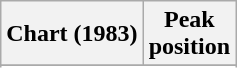<table class="wikitable plainrowheaders sortable" style="text-align:left;">
<tr>
<th scope="col">Chart (1983)</th>
<th scope="col">Peak<br>position</th>
</tr>
<tr>
</tr>
<tr>
</tr>
<tr>
</tr>
<tr>
</tr>
<tr>
</tr>
<tr>
</tr>
<tr>
</tr>
<tr>
</tr>
<tr>
</tr>
<tr>
</tr>
</table>
